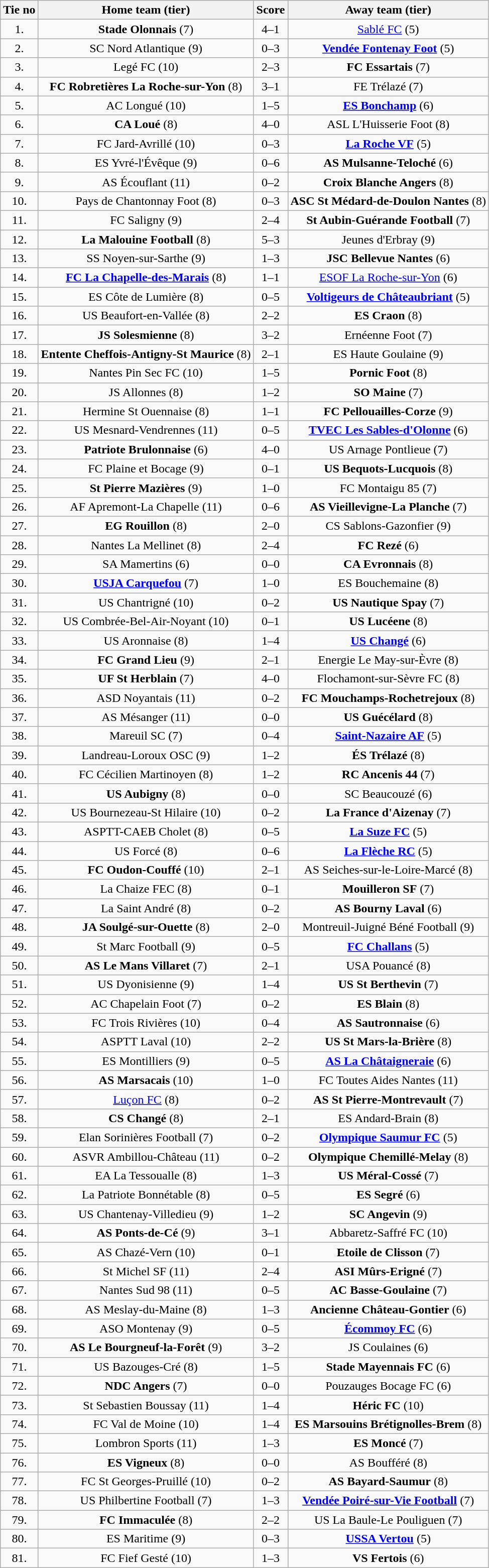<table class="wikitable" style="text-align: center">
<tr>
<th>Tie no</th>
<th>Home team (tier)</th>
<th>Score</th>
<th>Away team (tier)</th>
</tr>
<tr>
<td>1.</td>
<td><strong>Stade Olonnais</strong> (7)</td>
<td>4–1 </td>
<td><a href='#'>Sablé FC</a> (5)</td>
</tr>
<tr>
<td>2.</td>
<td>SC Nord Atlantique (9)</td>
<td>0–3</td>
<td><strong><a href='#'>Vendée Fontenay Foot</a></strong> (5)</td>
</tr>
<tr>
<td>3.</td>
<td>Legé FC (10)</td>
<td>2–3</td>
<td><strong>FC Essartais</strong> (7)</td>
</tr>
<tr>
<td>4.</td>
<td><strong>FC Robretières La Roche-sur-Yon</strong> (8)</td>
<td>3–1 </td>
<td>FE Trélazé (7)</td>
</tr>
<tr>
<td>5.</td>
<td>AC Longué (10)</td>
<td>1–5</td>
<td><strong><a href='#'>ES Bonchamp</a></strong> (6)</td>
</tr>
<tr>
<td>6.</td>
<td><strong>CA Loué</strong> (8)</td>
<td>4–0</td>
<td>ASL L'Huisserie Foot (8)</td>
</tr>
<tr>
<td>7.</td>
<td>FC Jard-Avrillé (10)</td>
<td>0–3</td>
<td><strong><a href='#'>La Roche VF</a></strong> (5)</td>
</tr>
<tr>
<td>8.</td>
<td>ES Yvré-l'Évêque (9)</td>
<td>0–6</td>
<td><strong>AS Mulsanne-Teloché</strong> (6)</td>
</tr>
<tr>
<td>9.</td>
<td>AS Écouflant (11)</td>
<td>0–2</td>
<td><strong>Croix Blanche Angers</strong> (8)</td>
</tr>
<tr>
<td>10.</td>
<td>Pays de Chantonnay Foot (8)</td>
<td>0–3</td>
<td><strong>ASC St Médard-de-Doulon Nantes</strong> (8)</td>
</tr>
<tr>
<td>11.</td>
<td>FC Saligny (9)</td>
<td>2–4</td>
<td><strong>St Aubin-Guérande Football</strong> (7)</td>
</tr>
<tr>
<td>12.</td>
<td><strong>La Malouine Football</strong> (8)</td>
<td>5–3</td>
<td>Jeunes d'Erbray (9)</td>
</tr>
<tr>
<td>13.</td>
<td>SS Noyen-sur-Sarthe (9)</td>
<td>1–3</td>
<td><strong>JSC Bellevue Nantes</strong> (6)</td>
</tr>
<tr>
<td>14.</td>
<td><strong><a href='#'>FC La Chapelle-des-Marais</a></strong> (8)</td>
<td>1–1 </td>
<td><a href='#'>ESOF La Roche-sur-Yon</a> (6)</td>
</tr>
<tr>
<td>15.</td>
<td>ES Côte de Lumière (8)</td>
<td>0–5</td>
<td><strong><a href='#'>Voltigeurs de Châteaubriant</a></strong> (5)</td>
</tr>
<tr>
<td>16.</td>
<td>US Beaufort-en-Vallée (8)</td>
<td>2–2 </td>
<td><strong>ES Craon</strong> (8)</td>
</tr>
<tr>
<td>17.</td>
<td><strong>JS Solesmienne</strong> (8)</td>
<td>3–2</td>
<td>Ernéenne Foot (7)</td>
</tr>
<tr>
<td>18.</td>
<td><strong>Entente Cheffois-Antigny-St Maurice </strong>(8)</td>
<td>2–1</td>
<td>ES Haute Goulaine (9)</td>
</tr>
<tr>
<td>19.</td>
<td>Nantes Pin Sec FC (10)</td>
<td>1–5</td>
<td><strong>Pornic Foot</strong> (8)</td>
</tr>
<tr>
<td>20.</td>
<td>JS Allonnes (8)</td>
<td>1–2</td>
<td><strong>SO Maine</strong> (7)</td>
</tr>
<tr>
<td>21.</td>
<td>Hermine St Ouennaise (8)</td>
<td>1–1 </td>
<td><strong>FC Pellouailles-Corze</strong> (9)</td>
</tr>
<tr>
<td>22.</td>
<td>US Mesnard-Vendrennes (11)</td>
<td>0–5</td>
<td><strong><a href='#'>TVEC Les Sables-d'Olonne</a></strong> (6)</td>
</tr>
<tr>
<td>23.</td>
<td><strong>Patriote Brulonnaise</strong> (6)</td>
<td>4–0</td>
<td>US Arnage Pontlieue (7)</td>
</tr>
<tr>
<td>24.</td>
<td>FC Plaine et Bocage (9)</td>
<td>0–1</td>
<td><strong>US Bequots-Lucquois</strong> (8)</td>
</tr>
<tr>
<td>25.</td>
<td><strong>St Pierre Mazières</strong> (9)</td>
<td>1–0</td>
<td>FC Montaigu 85 (7)</td>
</tr>
<tr>
<td>26.</td>
<td>AF Apremont-La Chapelle (11)</td>
<td>0–6</td>
<td><strong>AS Vieillevigne-La Planche</strong> (7)</td>
</tr>
<tr>
<td>27.</td>
<td><strong>EG Rouillon</strong> (8)</td>
<td>2–0</td>
<td>CS Sablons-Gazonfier (9)</td>
</tr>
<tr>
<td>28.</td>
<td>Nantes La Mellinet (8)</td>
<td>2–4</td>
<td><strong>FC Rezé</strong> (6)</td>
</tr>
<tr>
<td>29.</td>
<td>SA Mamertins (6)</td>
<td>0–0 </td>
<td><strong>CA Evronnais</strong> (8)</td>
</tr>
<tr>
<td>30.</td>
<td><strong><a href='#'>USJA Carquefou</a></strong> (7)</td>
<td>1–0</td>
<td>ES Bouchemaine (8)</td>
</tr>
<tr>
<td>31.</td>
<td>US Chantrigné (10)</td>
<td>0–2</td>
<td><strong>US Nautique Spay</strong> (7)</td>
</tr>
<tr>
<td>32.</td>
<td>US Combrée-Bel-Air-Noyant (10)</td>
<td>0–1</td>
<td><strong>US Lucéene</strong> (8)</td>
</tr>
<tr>
<td>33.</td>
<td>US Aronnaise (8)</td>
<td>1–4</td>
<td><strong><a href='#'>US Changé</a></strong> (6)</td>
</tr>
<tr>
<td>34.</td>
<td><strong>FC Grand Lieu</strong> (9)</td>
<td>2–1</td>
<td>Energie Le May-sur-Èvre (8)</td>
</tr>
<tr>
<td>35.</td>
<td><strong>UF St Herblain</strong> (7)</td>
<td>4–0</td>
<td>Flochamont-sur-Sèvre FC (8)</td>
</tr>
<tr>
<td>36.</td>
<td>ASD Noyantais (11)</td>
<td>0–2</td>
<td><strong>FC Mouchamps-Rochetrejoux</strong> (8)</td>
</tr>
<tr>
<td>37.</td>
<td>AS Mésanger (11)</td>
<td>0–0 </td>
<td><strong>US Guécélard</strong> (8)</td>
</tr>
<tr>
<td>38.</td>
<td>Mareuil SC (7)</td>
<td>0–4</td>
<td><strong><a href='#'>Saint-Nazaire AF</a></strong> (5)</td>
</tr>
<tr>
<td>39.</td>
<td>Landreau-Loroux OSC (9)</td>
<td>1–2</td>
<td><strong>ÉS Trélazé</strong> (8)</td>
</tr>
<tr>
<td>40.</td>
<td>FC Cécilien Martinoyen (8)</td>
<td>1–2 </td>
<td><strong>RC Ancenis 44</strong> (7)</td>
</tr>
<tr>
<td>41.</td>
<td><strong>US Aubigny</strong> (8)</td>
<td>0–0 </td>
<td>SC Beaucouzé (6)</td>
</tr>
<tr>
<td>42.</td>
<td>US Bournezeau-St Hilaire (10)</td>
<td>0–2</td>
<td><strong>La France d'Aizenay</strong> (7)</td>
</tr>
<tr>
<td>43.</td>
<td>ASPTT-CAEB Cholet (8)</td>
<td>0–5</td>
<td><strong><a href='#'>La Suze FC</a></strong> (5)</td>
</tr>
<tr>
<td>44.</td>
<td>US Forcé (8)</td>
<td>0–6</td>
<td><strong><a href='#'>La Flèche RC</a></strong> (5)</td>
</tr>
<tr>
<td>45.</td>
<td><strong>FC Oudon-Couffé</strong> (10)</td>
<td>2–1</td>
<td>AS Seiches-sur-le-Loire-Marcé (8)</td>
</tr>
<tr>
<td>46.</td>
<td>La Chaize FEC (8)</td>
<td>0–1</td>
<td><strong>Mouilleron SF</strong> (7)</td>
</tr>
<tr>
<td>47.</td>
<td>La Saint André (8)</td>
<td>0–2</td>
<td><strong>AS Bourny Laval</strong> (6)</td>
</tr>
<tr>
<td>48.</td>
<td><strong>JA Soulgé-sur-Ouette</strong> (8)</td>
<td>2–0</td>
<td>Montreuil-Juigné Béné Football (9)</td>
</tr>
<tr>
<td>49.</td>
<td>St Marc Football (9)</td>
<td>0–5</td>
<td><strong><a href='#'>FC Challans</a></strong> (5)</td>
</tr>
<tr>
<td>50.</td>
<td><strong>AS Le Mans Villaret</strong> (7)</td>
<td>2–1 </td>
<td>USA Pouancé (8)</td>
</tr>
<tr>
<td>51.</td>
<td>US Dyonisienne (9)</td>
<td>1–4</td>
<td><strong>US St Berthevin</strong> (7)</td>
</tr>
<tr>
<td>52.</td>
<td>AC Chapelain Foot (7)</td>
<td>0–2</td>
<td><strong>ES Blain</strong> (8)</td>
</tr>
<tr>
<td>53.</td>
<td>FC Trois Rivières (10)</td>
<td>0–4</td>
<td><strong>AS Sautronnaise</strong> (6)</td>
</tr>
<tr>
<td>54.</td>
<td>ASPTT Laval (10)</td>
<td>2–2 </td>
<td><strong>US St Mars-la-Brière</strong> (8)</td>
</tr>
<tr>
<td>55.</td>
<td>ES Montilliers (9)</td>
<td>0–5</td>
<td><strong><a href='#'>AS La Châtaigneraie</a></strong> (6)</td>
</tr>
<tr>
<td>56.</td>
<td><strong>AS Marsacais</strong> (10)</td>
<td>1–0</td>
<td>FC Toutes Aides Nantes (11)</td>
</tr>
<tr>
<td>57.</td>
<td><a href='#'>Luçon FC</a> (8)</td>
<td>0–2</td>
<td><strong>AS St Pierre-Montrevault</strong> (7)</td>
</tr>
<tr>
<td>58.</td>
<td><strong>CS Changé</strong> (8)</td>
<td>2–1</td>
<td>ES Andard-Brain (8)</td>
</tr>
<tr>
<td>59.</td>
<td>Elan Sorinières Football (7)</td>
<td>0–2</td>
<td><strong><a href='#'>Olympique Saumur FC</a></strong> (5)</td>
</tr>
<tr>
<td>60.</td>
<td>ASVR Ambillou-Château (11)</td>
<td>0–2</td>
<td><strong>Olympique Chemillé-Melay</strong> (8)</td>
</tr>
<tr>
<td>61.</td>
<td>EA La Tessoualle (8)</td>
<td>1–3</td>
<td><strong>US Méral-Cossé</strong> (7)</td>
</tr>
<tr>
<td>62.</td>
<td>La Patriote Bonnétable (8)</td>
<td>0–5</td>
<td><strong>ES Segré</strong> (6)</td>
</tr>
<tr>
<td>63.</td>
<td>US Chantenay-Villedieu (9)</td>
<td>1–2</td>
<td><strong>SC Angevin</strong> (9)</td>
</tr>
<tr>
<td>64.</td>
<td><strong>AS Ponts-de-Cé</strong> (9)</td>
<td>3–1</td>
<td>Abbaretz-Saffré FC (10)</td>
</tr>
<tr>
<td>65.</td>
<td>AS Chazé-Vern (10)</td>
<td>0–1</td>
<td><strong>Etoile de Clisson</strong> (7)</td>
</tr>
<tr>
<td>66.</td>
<td>St Michel SF (11)</td>
<td>2–4</td>
<td><strong>ASI Mûrs-Erigné</strong> (7)</td>
</tr>
<tr>
<td>67.</td>
<td>Nantes Sud 98 (11)</td>
<td>0–5</td>
<td><strong>AC Basse-Goulaine</strong> (7)</td>
</tr>
<tr>
<td>68.</td>
<td>AS Meslay-du-Maine (8)</td>
<td>1–3</td>
<td><strong>Ancienne Château-Gontier</strong> (6)</td>
</tr>
<tr>
<td>69.</td>
<td>ASO Montenay (9)</td>
<td>0–5</td>
<td><strong><a href='#'>Écommoy FC</a></strong> (6)</td>
</tr>
<tr>
<td>70.</td>
<td><strong>AS Le Bourgneuf-la-Forêt</strong> (9)</td>
<td>3–2</td>
<td>JS Coulaines (6)</td>
</tr>
<tr>
<td>71.</td>
<td>US Bazouges-Cré (8)</td>
<td>1–5</td>
<td><strong>Stade Mayennais FC</strong> (6)</td>
</tr>
<tr>
<td>72.</td>
<td><strong>NDC Angers</strong> (7)</td>
<td>0–0 </td>
<td>Pouzauges Bocage FC (6)</td>
</tr>
<tr>
<td>73.</td>
<td>St Sebastien Boussay (11)</td>
<td>1–4</td>
<td><strong>Héric FC</strong> (10)</td>
</tr>
<tr>
<td>74.</td>
<td>FC Val de Moine (10)</td>
<td>1–4</td>
<td><strong>ES Marsouins Brétignolles-Brem</strong> (8)</td>
</tr>
<tr>
<td>75.</td>
<td>Lombron Sports (11)</td>
<td>1–3</td>
<td><strong>ES Moncé</strong> (7)</td>
</tr>
<tr>
<td>76.</td>
<td><strong>ES Vigneux</strong> (8)</td>
<td>0–0 </td>
<td>AS Boufféré (8)</td>
</tr>
<tr>
<td>77.</td>
<td>FC St Georges-Pruillé (10)</td>
<td>0–2</td>
<td><strong>AS Bayard-Saumur</strong> (8)</td>
</tr>
<tr>
<td>78.</td>
<td>US Philbertine Football (7)</td>
<td>1–3 </td>
<td><strong><a href='#'>Vendée Poiré-sur-Vie Football</a></strong> (7)</td>
</tr>
<tr>
<td>79.</td>
<td><strong>FC Immaculée</strong> (8)</td>
<td>2–2 </td>
<td>US La Baule-Le Pouliguen (7)</td>
</tr>
<tr>
<td>80.</td>
<td>ES Maritime (9)</td>
<td>0–3</td>
<td><strong><a href='#'>USSA Vertou</a></strong> (5)</td>
</tr>
<tr>
<td>81.</td>
<td>FC Fief Gesté (10)</td>
<td>1–3 </td>
<td><strong>VS Fertois</strong> (6)</td>
</tr>
</table>
